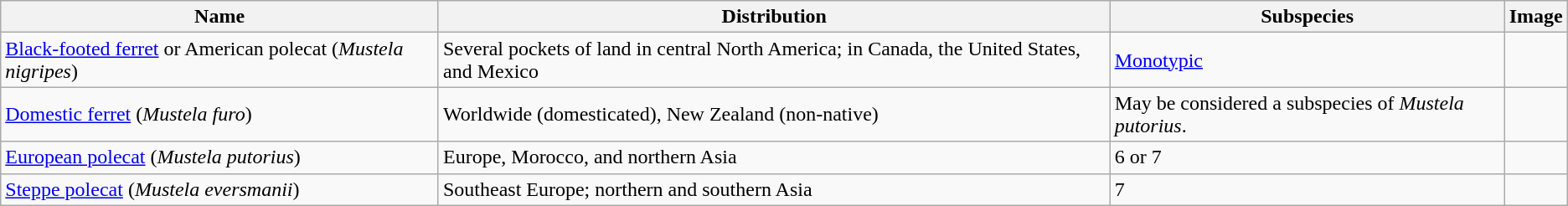<table class="wikitable">
<tr>
<th>Name</th>
<th>Distribution</th>
<th>Subspecies</th>
<th>Image</th>
</tr>
<tr>
<td><a href='#'>Black-footed ferret</a> or American polecat (<em>Mustela nigripes</em>)</td>
<td>Several pockets of land in central North America; in Canada, the United States, and Mexico</td>
<td><a href='#'>Monotypic</a></td>
<td></td>
</tr>
<tr>
<td><a href='#'>Domestic ferret</a> (<em>Mustela furo</em>)</td>
<td>Worldwide (domesticated), New Zealand (non-native)</td>
<td>May be considered a subspecies of <em>Mustela putorius</em>.</td>
<td></td>
</tr>
<tr>
<td><a href='#'>European polecat</a> (<em>Mustela putorius</em>)</td>
<td>Europe, Morocco, and northern Asia</td>
<td>6 or 7</td>
<td></td>
</tr>
<tr>
<td><a href='#'>Steppe polecat</a> (<em>Mustela eversmanii</em>)</td>
<td>Southeast Europe; northern and southern Asia</td>
<td>7</td>
<td></td>
</tr>
</table>
